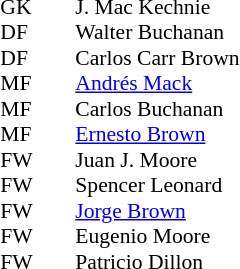<table style="font-size:90%; margin:0.2em auto;" cellspacing="0" cellpadding="0">
<tr>
<th width="25"></th>
<th width="25"></th>
</tr>
<tr>
<td>GK</td>
<td></td>
<td> J. Mac Kechnie</td>
</tr>
<tr>
<td>DF</td>
<td></td>
<td> Walter Buchanan</td>
</tr>
<tr>
<td>DF</td>
<td></td>
<td> Carlos Carr Brown</td>
</tr>
<tr>
<td>MF</td>
<td></td>
<td> <a href='#'>Andrés Mack</a></td>
</tr>
<tr>
<td>MF</td>
<td></td>
<td> Carlos Buchanan</td>
</tr>
<tr>
<td>MF</td>
<td></td>
<td> <a href='#'>Ernesto Brown</a></td>
</tr>
<tr>
<td>FW</td>
<td></td>
<td> Juan J. Moore</td>
</tr>
<tr>
<td>FW</td>
<td></td>
<td> Spencer Leonard</td>
</tr>
<tr>
<td>FW</td>
<td></td>
<td> <a href='#'>Jorge Brown</a></td>
</tr>
<tr>
<td>FW</td>
<td></td>
<td> Eugenio Moore</td>
</tr>
<tr>
<td>FW</td>
<td></td>
<td> Patricio Dillon</td>
</tr>
</table>
